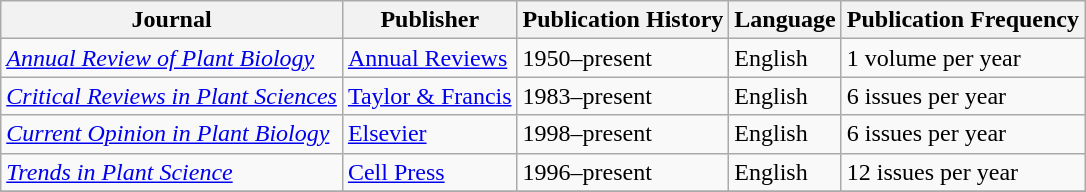<table class="wikitable sortable">
<tr>
<th>Journal</th>
<th>Publisher</th>
<th>Publication History</th>
<th>Language</th>
<th>Publication Frequency</th>
</tr>
<tr>
<td><em><a href='#'>Annual Review of Plant Biology</a></em></td>
<td><a href='#'>Annual Reviews</a></td>
<td>1950–present</td>
<td>English</td>
<td>1 volume per year</td>
</tr>
<tr>
<td><a href='#'><em>Critical Reviews in Plant Sciences</em></a></td>
<td><a href='#'>Taylor & Francis</a></td>
<td>1983–present</td>
<td>English</td>
<td>6 issues per year</td>
</tr>
<tr>
<td><em><a href='#'>Current Opinion in Plant Biology</a></em></td>
<td><a href='#'>Elsevier</a></td>
<td>1998–present</td>
<td>English</td>
<td>6 issues per year</td>
</tr>
<tr>
<td><em><a href='#'>Trends in Plant Science</a></em></td>
<td><a href='#'>Cell Press</a></td>
<td>1996–present</td>
<td>English</td>
<td>12 issues per year</td>
</tr>
<tr>
</tr>
</table>
